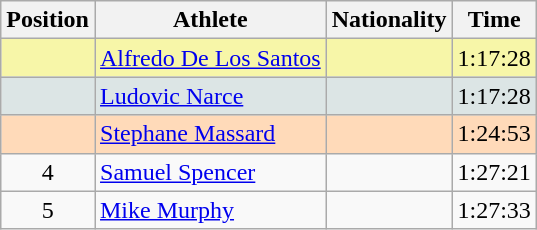<table class="wikitable sortable">
<tr>
<th>Position</th>
<th>Athlete</th>
<th>Nationality</th>
<th>Time</th>
</tr>
<tr bgcolor="#F7F6A8">
<td align=center></td>
<td><a href='#'>Alfredo De Los Santos</a></td>
<td></td>
<td>1:17:28</td>
</tr>
<tr bgcolor="#DCE5E5">
<td align=center></td>
<td><a href='#'>Ludovic Narce</a></td>
<td></td>
<td>1:17:28</td>
</tr>
<tr bgcolor="#FFDAB9">
<td align=center></td>
<td><a href='#'>Stephane Massard</a></td>
<td></td>
<td>1:24:53</td>
</tr>
<tr>
<td align=center>4</td>
<td><a href='#'>Samuel Spencer</a></td>
<td></td>
<td>1:27:21</td>
</tr>
<tr>
<td align=center>5</td>
<td><a href='#'>Mike Murphy</a></td>
<td></td>
<td>1:27:33</td>
</tr>
</table>
